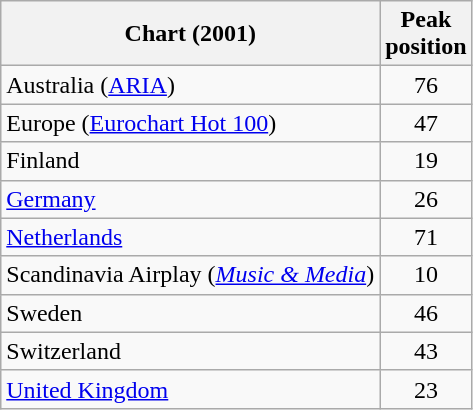<table class="wikitable sortable">
<tr>
<th>Chart (2001)</th>
<th>Peak<br>position</th>
</tr>
<tr>
<td>Australia (<a href='#'>ARIA</a>)</td>
<td align="center">76</td>
</tr>
<tr>
<td>Europe (<a href='#'>Eurochart Hot 100</a>)</td>
<td align="center">47</td>
</tr>
<tr>
<td>Finland</td>
<td align="center">19</td>
</tr>
<tr>
<td><a href='#'>Germany</a></td>
<td align="center">26</td>
</tr>
<tr>
<td><a href='#'>Netherlands</a></td>
<td align="center">71</td>
</tr>
<tr>
<td>Scandinavia Airplay (<em><a href='#'>Music & Media</a></em>)</td>
<td align="center">10</td>
</tr>
<tr>
<td>Sweden</td>
<td align="center">46</td>
</tr>
<tr>
<td>Switzerland</td>
<td align="center">43</td>
</tr>
<tr>
<td><a href='#'>United Kingdom</a></td>
<td align="center">23</td>
</tr>
</table>
